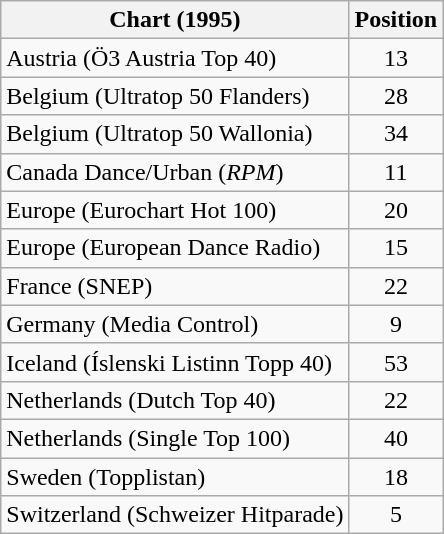<table class="wikitable sortable">
<tr>
<th>Chart (1995)</th>
<th>Position</th>
</tr>
<tr>
<td>Austria (Ö3 Austria Top 40)</td>
<td align="center">13</td>
</tr>
<tr>
<td>Belgium (Ultratop 50 Flanders)</td>
<td align="center">28</td>
</tr>
<tr>
<td>Belgium (Ultratop 50 Wallonia)</td>
<td align="center">34</td>
</tr>
<tr>
<td>Canada Dance/Urban (<em>RPM</em>)</td>
<td align="center">11</td>
</tr>
<tr>
<td>Europe (Eurochart Hot 100)</td>
<td align="center">20</td>
</tr>
<tr>
<td>Europe (European Dance Radio)</td>
<td align="center">15</td>
</tr>
<tr>
<td>France (SNEP)</td>
<td align="center">22</td>
</tr>
<tr>
<td>Germany (Media Control)</td>
<td align="center">9</td>
</tr>
<tr>
<td>Iceland (Íslenski Listinn Topp 40)</td>
<td align="center">53</td>
</tr>
<tr>
<td>Netherlands (Dutch Top 40)</td>
<td align="center">22</td>
</tr>
<tr>
<td>Netherlands (Single Top 100)</td>
<td align="center">40</td>
</tr>
<tr>
<td>Sweden (Topplistan)</td>
<td align="center">18</td>
</tr>
<tr>
<td>Switzerland (Schweizer Hitparade)</td>
<td align="center">5</td>
</tr>
</table>
